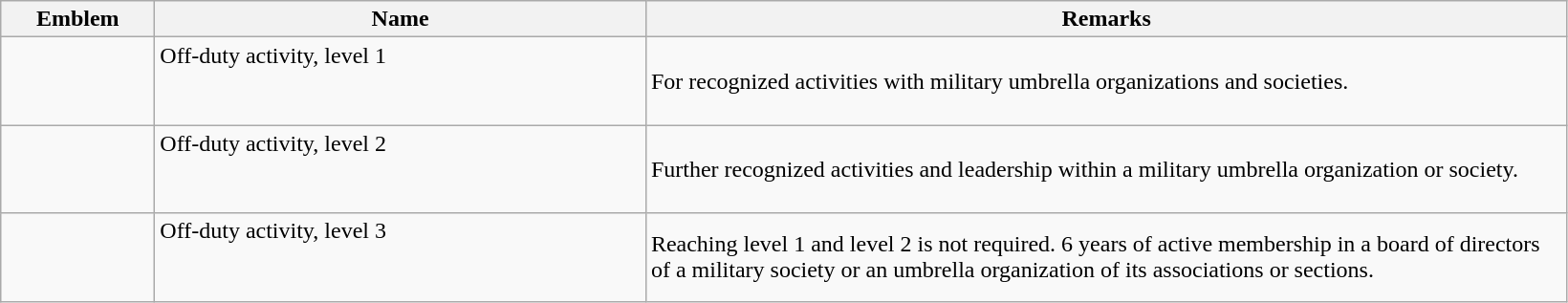<table class="wikitable">
<tr>
<th style="width:100px;">Emblem</th>
<th style="width:335px;">Name</th>
<th style="width:635px;">Remarks</th>
</tr>
<tr>
<td></td>
<td>Off-duty activity, level 1<br><br><br></td>
<td>For recognized activities with military umbrella organizations and societies.</td>
</tr>
<tr>
<td></td>
<td>Off-duty activity, level 2<br><br><br></td>
<td>Further recognized activities and leadership within a military umbrella organization or society.</td>
</tr>
<tr>
<td></td>
<td>Off-duty activity, level 3<br><br><br> </td>
<td>Reaching level 1 and level 2 is not required. 6 years of active membership in a board of directors of a military society or an umbrella organization of its associations or sections.</td>
</tr>
</table>
